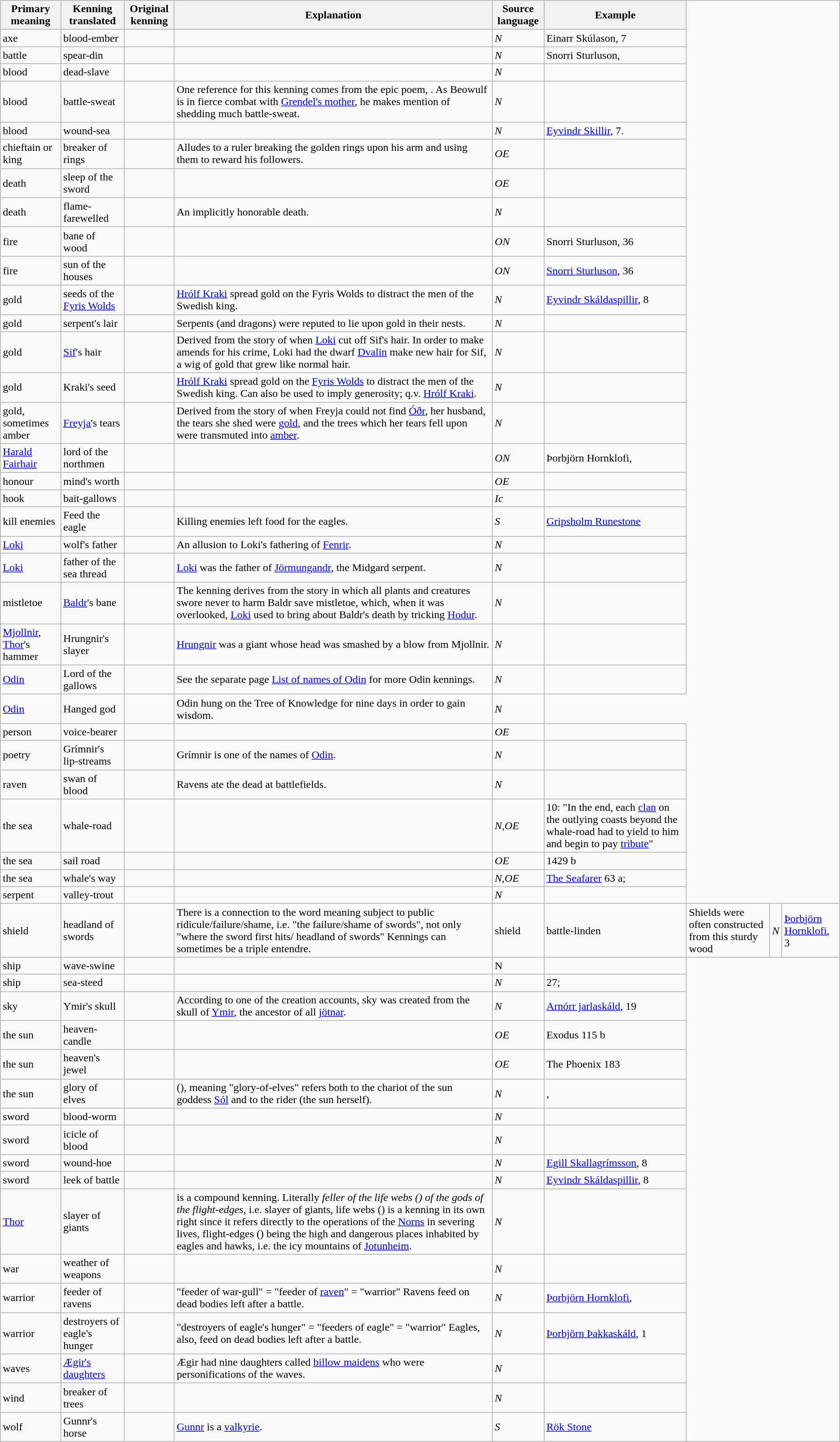<table class="wikitable sortable">
<tr>
<th>Primary meaning</th>
<th>Kenning translated</th>
<th>Original kenning</th>
<th>Explanation</th>
<th>Source language</th>
<th>Example</th>
</tr>
<tr>
<td>axe</td>
<td>blood-ember</td>
<td></td>
<td></td>
<td><em>N</em></td>
<td>Einarr Skúlason,  7</td>
</tr>
<tr>
<td>battle</td>
<td>spear-din</td>
<td></td>
<td></td>
<td><em>N</em></td>
<td>Snorri Sturluson, </td>
</tr>
<tr>
<td>blood</td>
<td>dead-slave</td>
<td></td>
<td></td>
<td><em>N</em></td>
<td></td>
</tr>
<tr>
<td>blood</td>
<td>battle-sweat</td>
<td></td>
<td>One reference for this kenning comes from the epic poem, . As Beowulf is in fierce combat with <a href='#'>Grendel's mother</a>, he makes mention of shedding much battle-sweat.</td>
<td><em>N</em></td>
<td></td>
</tr>
<tr>
<td>blood</td>
<td>wound-sea</td>
<td></td>
<td></td>
<td><em>N</em></td>
<td><a href='#'>Eyvindr Skillir</a>,  7.</td>
</tr>
<tr>
<td>chieftain or king</td>
<td>breaker of rings</td>
<td></td>
<td>Alludes to a ruler breaking the golden rings upon his arm and using them to reward his followers.</td>
<td><em>OE</em></td>
<td></td>
</tr>
<tr>
<td>death</td>
<td>sleep of the sword</td>
<td></td>
<td></td>
<td><em>OE</em></td>
<td></td>
</tr>
<tr>
<td>death</td>
<td>flame-farewelled</td>
<td></td>
<td>An implicitly honorable death.</td>
<td><em>N</em></td>
<td></td>
</tr>
<tr>
<td>fire</td>
<td>bane of wood</td>
<td></td>
<td></td>
<td><em>ON</em></td>
<td>Snorri Sturluson,  36</td>
</tr>
<tr>
<td>fire</td>
<td>sun of the houses</td>
<td></td>
<td></td>
<td><em>ON</em></td>
<td><a href='#'>Snorri Sturluson</a>,  36</td>
</tr>
<tr>
<td>gold</td>
<td>seeds of the <a href='#'>Fyris Wolds</a></td>
<td></td>
<td><a href='#'>Hrólf Kraki</a> spread gold on the Fyris Wolds to distract the men of the Swedish king.</td>
<td><em>N</em></td>
<td><a href='#'>Eyvindr Skáldaspillir</a>,  8</td>
</tr>
<tr>
<td>gold</td>
<td>serpent's lair</td>
<td></td>
<td>Serpents (and dragons) were reputed to lie upon gold in their nests.</td>
<td><em>N</em></td>
<td></td>
</tr>
<tr>
<td>gold</td>
<td><a href='#'>Sif</a>'s hair</td>
<td></td>
<td>Derived from the story of when <a href='#'>Loki</a> cut off Sif's hair. In order to make amends for his crime, Loki had the dwarf <a href='#'>Dvalin</a> make new hair for Sif, a wig of gold that grew like normal hair.</td>
<td><em>N</em></td>
<td></td>
</tr>
<tr>
<td>gold</td>
<td>Kraki's seed</td>
<td></td>
<td><a href='#'>Hrólf Kraki</a> spread gold on the <a href='#'>Fyris Wolds</a> to distract the men of the Swedish king. Can also be used to imply generosity; q.v. <a href='#'>Hrólf Kraki</a>.</td>
<td><em>N</em></td>
<td></td>
</tr>
<tr>
<td>gold, sometimes amber</td>
<td><a href='#'>Freyja</a>'s tears</td>
<td></td>
<td>Derived from the story of when Freyja could not find <a href='#'>Óðr</a>, her husband, the tears she shed were <a href='#'>gold</a>, and the trees which her tears fell upon were transmuted into <a href='#'>amber</a>.</td>
<td><em>N</em></td>
<td></td>
</tr>
<tr>
<td><a href='#'>Harald Fairhair</a></td>
<td>lord of the northmen</td>
<td></td>
<td></td>
<td><em>ON</em></td>
<td>Þorbjörn Hornklofi, </td>
</tr>
<tr>
<td>honour</td>
<td>mind's worth</td>
<td></td>
<td></td>
<td><em>OE</em></td>
<td></td>
</tr>
<tr>
<td>hook</td>
<td>bait-gallows</td>
<td></td>
<td></td>
<td><em>Ic</em></td>
<td></td>
</tr>
<tr>
<td>kill enemies</td>
<td>Feed the eagle</td>
<td></td>
<td>Killing enemies left food for the eagles.</td>
<td><em>S</em></td>
<td><a href='#'>Gripsholm Runestone</a></td>
</tr>
<tr>
<td><a href='#'>Loki</a></td>
<td>wolf's father</td>
<td></td>
<td>An allusion to Loki's fathering of <a href='#'>Fenrir</a>.</td>
<td><em>N</em></td>
<td></td>
</tr>
<tr>
<td><a href='#'>Loki</a></td>
<td>father of the sea thread</td>
<td></td>
<td><a href='#'>Loki</a> was the father of <a href='#'>Jörmungandr</a>, the Midgard serpent.</td>
<td><em>N</em></td>
<td></td>
</tr>
<tr>
<td>mistletoe</td>
<td><a href='#'>Baldr</a>'s bane</td>
<td></td>
<td>The kenning derives from the story in which all plants and creatures swore never to harm Baldr save mistletoe, which, when it was overlooked, <a href='#'>Loki</a> used to bring about Baldr's death by tricking <a href='#'>Hodur</a>.</td>
<td><em>N</em></td>
<td></td>
</tr>
<tr>
<td><a href='#'>Mjollnir</a>, <a href='#'>Thor</a>'s hammer</td>
<td>Hrungnir's slayer</td>
<td></td>
<td><a href='#'>Hrungnir</a> was a giant whose head was smashed by a blow from Mjollnir.</td>
<td><em>N</em></td>
<td></td>
</tr>
<tr>
<td><a href='#'>Odin</a></td>
<td>Lord of the gallows</td>
<td></td>
<td>See the separate page <a href='#'>List of names of Odin</a> for more Odin kennings.</td>
<td><em>N</em></td>
<td></td>
</tr>
<tr>
<td><a href='#'>Odin</a></td>
<td>Hanged god</td>
<td></td>
<td>Odin hung on the Tree of Knowledge for nine days in order to gain wisdom.</td>
<td><em>N</em></td>
</tr>
<tr>
<td>person</td>
<td>voice-bearer</td>
<td></td>
<td></td>
<td><em>OE</em></td>
<td></td>
</tr>
<tr>
<td>poetry</td>
<td>Grímnir's lip-streams</td>
<td></td>
<td>Grímnir is one of the names of <a href='#'>Odin</a>.</td>
<td><em>N</em></td>
<td></td>
</tr>
<tr>
<td>raven</td>
<td>swan of blood</td>
<td></td>
<td>Ravens ate the dead at battlefields.</td>
<td><em>N</em></td>
<td></td>
</tr>
<tr>
<td>the sea</td>
<td>whale-road</td>
<td></td>
<td></td>
<td><em>N</em>,<em>OE</em></td>
<td> 10: "In the end, each <a href='#'>clan</a> on the outlying coasts beyond the whale-road had to yield to him and begin to pay <a href='#'>tribute</a>"</td>
</tr>
<tr>
<td>the sea</td>
<td>sail road</td>
<td></td>
<td></td>
<td><em>OE</em></td>
<td> 1429 b</td>
</tr>
<tr>
<td>the sea</td>
<td>whale's way</td>
<td></td>
<td></td>
<td><em>N</em>,<em>OE</em></td>
<td><a href='#'>The Seafarer</a> 63 a; </td>
</tr>
<tr>
<td>serpent</td>
<td>valley-trout</td>
<td></td>
<td></td>
<td><em>N</em></td>
<td></td>
</tr>
<tr>
<td>shield</td>
<td>headland of swords</td>
<td></td>
<td>There is a connection to the word  meaning subject to public ridicule/failure/shame, i.e. "the failure/shame of swords", not only "where the sword first hits/ headland of swords" Kennings can sometimes be a triple entendre.</td>
<td>shield</td>
<td>battle-linden</td>
<td>Shields were often constructed from this sturdy wood</td>
<td><em>N</em></td>
<td><a href='#'>Þorbjörn Hornklofi</a>,  3</td>
</tr>
<tr>
<td>ship</td>
<td>wave-swine</td>
<td></td>
<td></td>
<td>N</td>
<td></td>
</tr>
<tr>
<td>ship</td>
<td>sea-steed</td>
<td></td>
<td></td>
<td><em>N</em></td>
<td> 27; </td>
</tr>
<tr>
<td>sky</td>
<td>Ymir's skull</td>
<td></td>
<td>According to one of the creation accounts, sky was created from the skull of <a href='#'>Ymir</a>, the ancestor of all <a href='#'>jötnar</a>.</td>
<td><em>N</em></td>
<td><a href='#'>Arnórr jarlaskáld</a>,  19</td>
</tr>
<tr>
<td>the sun</td>
<td>heaven-candle</td>
<td></td>
<td></td>
<td><em>OE</em></td>
<td>Exodus 115 b</td>
</tr>
<tr>
<td>the sun</td>
<td>heaven's jewel</td>
<td></td>
<td></td>
<td><em>OE</em></td>
<td>The Phoenix 183</td>
</tr>
<tr>
<td>the sun</td>
<td>glory of elves</td>
<td></td>
<td> (), meaning "glory-of-elves" refers both to the chariot of the sun goddess <a href='#'>Sól</a> and to the rider (the sun herself).</td>
<td><em>N</em></td>
<td>, </td>
</tr>
<tr>
<td>sword</td>
<td>blood-worm</td>
<td></td>
<td></td>
<td><em>N</em></td>
<td></td>
</tr>
<tr>
<td>sword</td>
<td>icicle of blood</td>
<td></td>
<td></td>
<td><em>N</em></td>
<td></td>
</tr>
<tr>
<td>sword</td>
<td>wound-hoe</td>
<td></td>
<td></td>
<td><em>N</em></td>
<td><a href='#'>Egill Skallagrímsson</a>,  8</td>
</tr>
<tr>
<td>sword</td>
<td>leek of battle</td>
<td></td>
<td></td>
<td><em>N</em></td>
<td><a href='#'>Eyvindr Skáldaspillir</a>,  8</td>
</tr>
<tr>
<td><a href='#'>Thor</a></td>
<td>slayer of giants</td>
<td></td>
<td> is a compound kenning. Literally <em>feller of the life webs () of the gods of the flight-edges</em>, i.e. slayer of giants, life webs () is a kenning in its own right since it refers directly to the operations of the <a href='#'>Norns</a> in severing lives, flight-edges () being the high and dangerous places inhabited by eagles and hawks, i.e. the icy mountains of <a href='#'>Jotunheim</a>.</td>
<td><em>N</em></td>
<td></td>
</tr>
<tr>
<td>war</td>
<td>weather of weapons</td>
<td></td>
<td></td>
<td><em>N</em></td>
<td></td>
</tr>
<tr>
<td>warrior</td>
<td>feeder of ravens</td>
<td></td>
<td>"feeder of war-gull" = "feeder of <a href='#'>raven</a>" = "warrior" Ravens feed on dead bodies left after a battle.</td>
<td><em>N</em></td>
<td><a href='#'>Þorbjörn Hornklofi</a>, </td>
</tr>
<tr>
<td>warrior</td>
<td>destroyers of eagle's hunger</td>
<td></td>
<td>"destroyers of eagle's hunger" = "feeders of eagle" = "warrior" Eagles, also, feed on dead bodies left after a battle.</td>
<td><em>N</em></td>
<td><a href='#'>Þorbjörn Þakkaskáld</a>,  1</td>
</tr>
<tr>
<td>waves</td>
<td><a href='#'>Ægir's daughters</a></td>
<td></td>
<td>Ægir had nine daughters called <a href='#'>billow maidens</a> who were personifications of the waves.</td>
<td><em>N</em></td>
<td></td>
</tr>
<tr>
<td>wind</td>
<td>breaker of trees</td>
<td></td>
<td></td>
<td><em>N</em></td>
<td></td>
</tr>
<tr>
<td>wolf</td>
<td>Gunnr's horse</td>
<td></td>
<td><a href='#'>Gunnr</a> is a <a href='#'>valkyrie</a>.</td>
<td><em>S</em></td>
<td><a href='#'>Rök Stone</a><br></td>
</tr>
</table>
